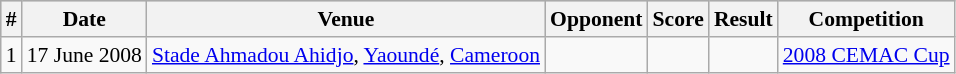<table class="wikitable" style="font-size:90%; text-align: left;">
<tr bgcolor="#CCCCCC" align="center">
<th>#</th>
<th>Date</th>
<th>Venue</th>
<th>Opponent</th>
<th>Score</th>
<th>Result</th>
<th>Competition</th>
</tr>
<tr>
<td>1</td>
<td>17 June 2008</td>
<td><a href='#'>Stade Ahmadou Ahidjo</a>, <a href='#'>Yaoundé</a>, <a href='#'>Cameroon</a></td>
<td></td>
<td></td>
<td></td>
<td><a href='#'>2008 CEMAC Cup</a></td>
</tr>
</table>
